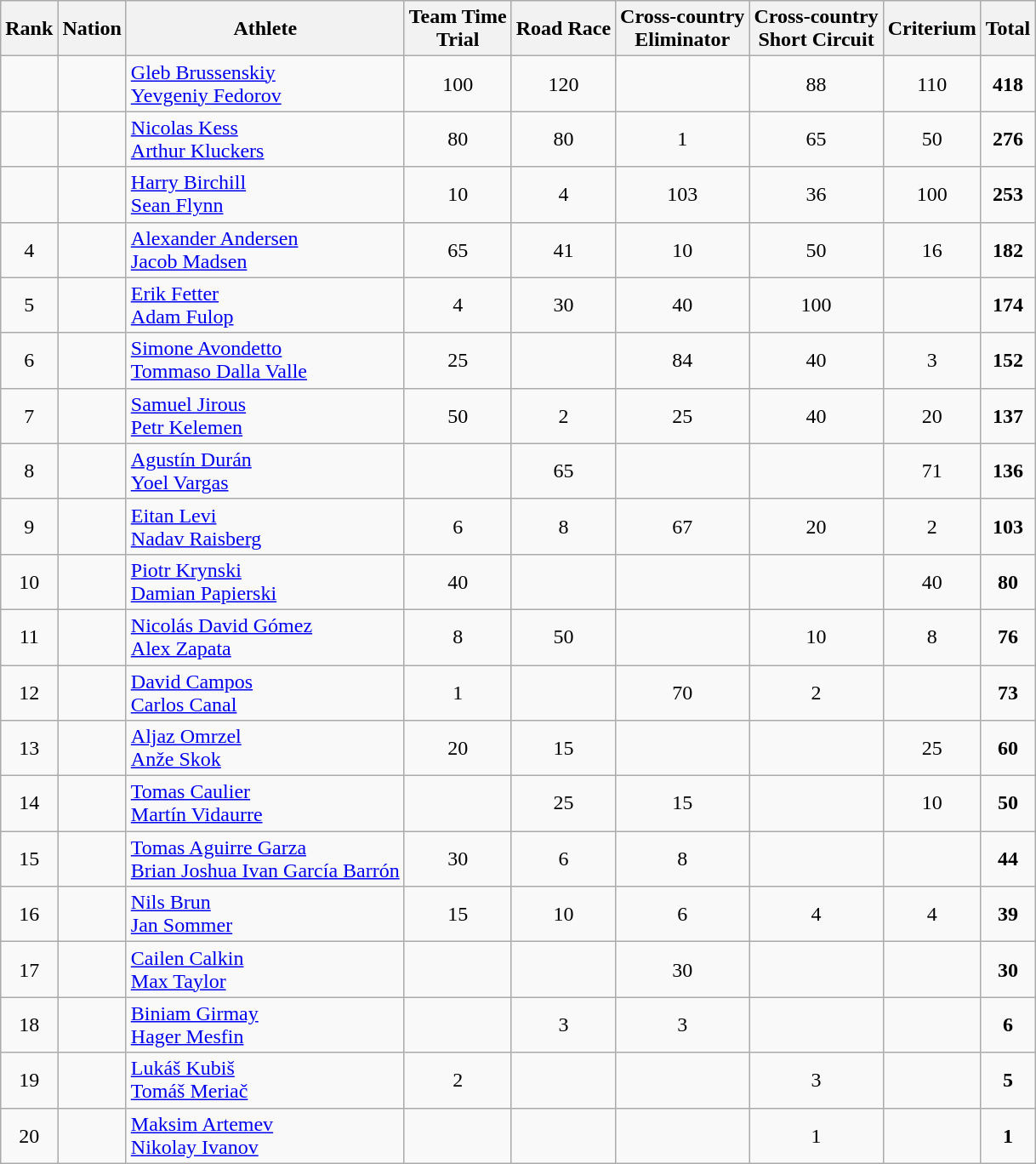<table class="wikitable sortable" style="text-align:center">
<tr>
<th>Rank</th>
<th>Nation</th>
<th>Athlete</th>
<th>Team Time <br>Trial</th>
<th>Road Race</th>
<th>Cross-country<br>Eliminator</th>
<th>Cross-country<br>Short Circuit</th>
<th>Criterium</th>
<th>Total</th>
</tr>
<tr>
<td></td>
<td align=left></td>
<td align=left><a href='#'>Gleb Brussenskiy</a><br><a href='#'>Yevgeniy Fedorov</a></td>
<td>100</td>
<td>120</td>
<td></td>
<td>88</td>
<td>110</td>
<td><strong>418</strong></td>
</tr>
<tr>
<td></td>
<td align=left></td>
<td align=left><a href='#'>Nicolas Kess</a><br><a href='#'>Arthur Kluckers</a></td>
<td>80</td>
<td>80</td>
<td>1</td>
<td>65</td>
<td>50</td>
<td><strong>276</strong></td>
</tr>
<tr>
<td></td>
<td align=left></td>
<td align=left><a href='#'>Harry Birchill</a><br><a href='#'>Sean Flynn</a></td>
<td>10</td>
<td>4</td>
<td>103</td>
<td>36</td>
<td>100</td>
<td><strong>253</strong></td>
</tr>
<tr>
<td>4</td>
<td align=left></td>
<td align=left><a href='#'>Alexander Andersen</a><br><a href='#'>Jacob Madsen</a></td>
<td>65</td>
<td>41</td>
<td>10</td>
<td>50</td>
<td>16</td>
<td><strong>182</strong></td>
</tr>
<tr>
<td>5</td>
<td align=left></td>
<td align=left><a href='#'>Erik Fetter</a><br><a href='#'>Adam Fulop</a></td>
<td>4</td>
<td>30</td>
<td>40</td>
<td>100</td>
<td></td>
<td><strong>174</strong></td>
</tr>
<tr>
<td>6</td>
<td align=left></td>
<td align=left><a href='#'>Simone Avondetto</a><br><a href='#'>Tommaso Dalla Valle</a></td>
<td>25</td>
<td></td>
<td>84</td>
<td>40</td>
<td>3</td>
<td><strong>152</strong></td>
</tr>
<tr>
<td>7</td>
<td align=left></td>
<td align=left><a href='#'>Samuel Jirous</a><br><a href='#'>Petr Kelemen</a></td>
<td>50</td>
<td>2</td>
<td>25</td>
<td>40</td>
<td>20</td>
<td><strong>137</strong></td>
</tr>
<tr>
<td>8</td>
<td align=left></td>
<td align=left><a href='#'>Agustín Durán</a><br><a href='#'>Yoel Vargas</a></td>
<td></td>
<td>65</td>
<td></td>
<td></td>
<td>71</td>
<td><strong>136</strong></td>
</tr>
<tr>
<td>9</td>
<td align=left></td>
<td align=left><a href='#'>Eitan Levi</a><br><a href='#'>Nadav Raisberg</a></td>
<td>6</td>
<td>8</td>
<td>67</td>
<td>20</td>
<td>2</td>
<td><strong>103</strong></td>
</tr>
<tr>
<td>10</td>
<td align=left></td>
<td align=left><a href='#'>Piotr Krynski</a><br><a href='#'>Damian Papierski</a></td>
<td>40</td>
<td></td>
<td></td>
<td></td>
<td>40</td>
<td><strong>80</strong></td>
</tr>
<tr>
<td>11</td>
<td align=left></td>
<td align=left><a href='#'>Nicolás David Gómez</a><br><a href='#'>Alex Zapata</a></td>
<td>8</td>
<td>50</td>
<td></td>
<td>10</td>
<td>8</td>
<td><strong>76</strong></td>
</tr>
<tr>
<td>12</td>
<td align=left></td>
<td align=left><a href='#'>David Campos</a><br><a href='#'>Carlos Canal</a></td>
<td>1</td>
<td></td>
<td>70</td>
<td>2</td>
<td></td>
<td><strong>73</strong></td>
</tr>
<tr>
<td>13</td>
<td align=left></td>
<td align=left><a href='#'>Aljaz Omrzel</a><br><a href='#'>Anže Skok</a></td>
<td>20</td>
<td>15</td>
<td></td>
<td></td>
<td>25</td>
<td><strong>60</strong></td>
</tr>
<tr>
<td>14</td>
<td align=left></td>
<td align=left><a href='#'>Tomas Caulier</a><br><a href='#'>Martín Vidaurre</a></td>
<td></td>
<td>25</td>
<td>15</td>
<td></td>
<td>10</td>
<td><strong>50</strong></td>
</tr>
<tr>
<td>15</td>
<td align=left></td>
<td align=left><a href='#'>Tomas Aguirre Garza</a><br><a href='#'>Brian Joshua Ivan García Barrón</a></td>
<td>30</td>
<td>6</td>
<td>8</td>
<td></td>
<td></td>
<td><strong>44</strong></td>
</tr>
<tr>
<td>16</td>
<td align=left></td>
<td align=left><a href='#'>Nils Brun</a><br><a href='#'>Jan Sommer</a></td>
<td>15</td>
<td>10</td>
<td>6</td>
<td>4</td>
<td>4</td>
<td><strong>39</strong></td>
</tr>
<tr>
<td>17</td>
<td align=left></td>
<td align=left><a href='#'>Cailen Calkin</a><br><a href='#'>Max Taylor</a></td>
<td></td>
<td></td>
<td>30</td>
<td></td>
<td></td>
<td><strong>30</strong></td>
</tr>
<tr>
<td>18</td>
<td align=left></td>
<td align=left><a href='#'>Biniam Girmay</a><br><a href='#'>Hager Mesfin</a></td>
<td></td>
<td>3</td>
<td>3</td>
<td></td>
<td></td>
<td><strong>6</strong></td>
</tr>
<tr>
<td>19</td>
<td align=left></td>
<td align=left><a href='#'>Lukáš Kubiš</a> <br><a href='#'>Tomáš Meriač</a></td>
<td>2</td>
<td></td>
<td></td>
<td>3</td>
<td></td>
<td><strong>5</strong></td>
</tr>
<tr>
<td>20</td>
<td align=left></td>
<td align=left><a href='#'>Maksim Artemev</a> <br><a href='#'>Nikolay Ivanov</a></td>
<td></td>
<td></td>
<td></td>
<td>1</td>
<td></td>
<td><strong>1</strong></td>
</tr>
</table>
